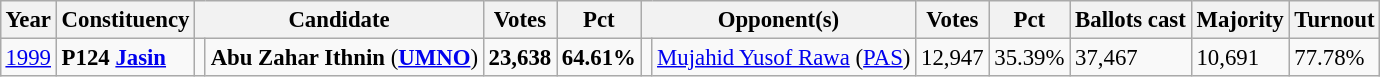<table class="wikitable" style="margin:0.5em ; font-size:95%">
<tr>
<th>Year</th>
<th>Constituency</th>
<th colspan=2>Candidate</th>
<th>Votes</th>
<th>Pct</th>
<th colspan=2>Opponent(s)</th>
<th>Votes</th>
<th>Pct</th>
<th>Ballots cast</th>
<th>Majority</th>
<th>Turnout</th>
</tr>
<tr>
<td><a href='#'>1999</a></td>
<td><strong>P124 <a href='#'>Jasin</a></strong></td>
<td></td>
<td><strong>Abu Zahar Ithnin</strong> (<a href='#'><strong>UMNO</strong></a>)</td>
<td align=right><strong>23,638</strong></td>
<td><strong>64.61%</strong></td>
<td></td>
<td><a href='#'>Mujahid Yusof Rawa</a> (<a href='#'>PAS</a>)</td>
<td align=right>12,947</td>
<td>35.39%</td>
<td>37,467</td>
<td>10,691</td>
<td>77.78%</td>
</tr>
</table>
